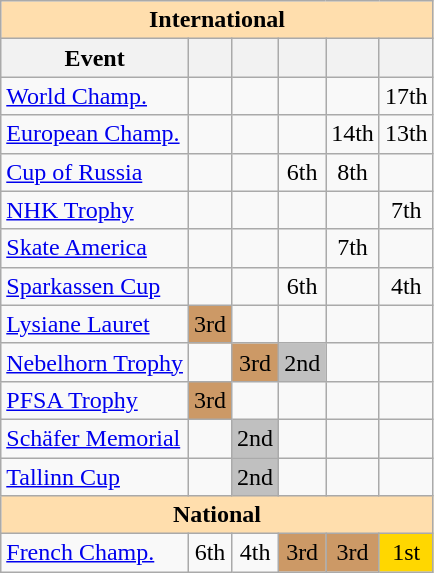<table class="wikitable" style="text-align:center">
<tr>
<th style="background-color: #ffdead; " colspan=6 align=center>International</th>
</tr>
<tr>
<th>Event</th>
<th></th>
<th></th>
<th></th>
<th></th>
<th></th>
</tr>
<tr>
<td align=left><a href='#'>World Champ.</a></td>
<td></td>
<td></td>
<td></td>
<td></td>
<td>17th</td>
</tr>
<tr>
<td align=left><a href='#'>European Champ.</a></td>
<td></td>
<td></td>
<td></td>
<td>14th</td>
<td>13th</td>
</tr>
<tr>
<td align=left> <a href='#'>Cup of Russia</a></td>
<td></td>
<td></td>
<td>6th</td>
<td>8th</td>
<td></td>
</tr>
<tr>
<td align=left> <a href='#'>NHK Trophy</a></td>
<td></td>
<td></td>
<td></td>
<td></td>
<td>7th</td>
</tr>
<tr>
<td align=left> <a href='#'>Skate America</a></td>
<td></td>
<td></td>
<td></td>
<td>7th</td>
<td></td>
</tr>
<tr>
<td align=left> <a href='#'>Sparkassen Cup</a></td>
<td></td>
<td></td>
<td>6th</td>
<td></td>
<td>4th</td>
</tr>
<tr>
<td align=left><a href='#'>Lysiane Lauret</a></td>
<td bgcolor=cc9966>3rd</td>
<td></td>
<td></td>
<td></td>
<td></td>
</tr>
<tr>
<td align=left><a href='#'>Nebelhorn Trophy</a></td>
<td></td>
<td bgcolor=cc9966>3rd</td>
<td bgcolor=silver>2nd</td>
<td></td>
<td></td>
</tr>
<tr>
<td align=left><a href='#'>PFSA Trophy</a></td>
<td bgcolor=cc9966>3rd</td>
<td></td>
<td></td>
<td></td>
<td></td>
</tr>
<tr>
<td align=left><a href='#'>Schäfer Memorial</a></td>
<td></td>
<td bgcolor=silver>2nd</td>
<td></td>
<td></td>
<td></td>
</tr>
<tr>
<td align=left><a href='#'>Tallinn Cup</a></td>
<td></td>
<td bgcolor=silver>2nd</td>
<td></td>
<td></td>
<td></td>
</tr>
<tr>
<th style="background-color: #ffdead; " colspan=6 align=center>National</th>
</tr>
<tr>
<td align=left><a href='#'>French Champ.</a></td>
<td>6th</td>
<td>4th</td>
<td bgcolor=cc9966>3rd</td>
<td bgcolor=cc9966>3rd</td>
<td bgcolor=gold>1st</td>
</tr>
</table>
